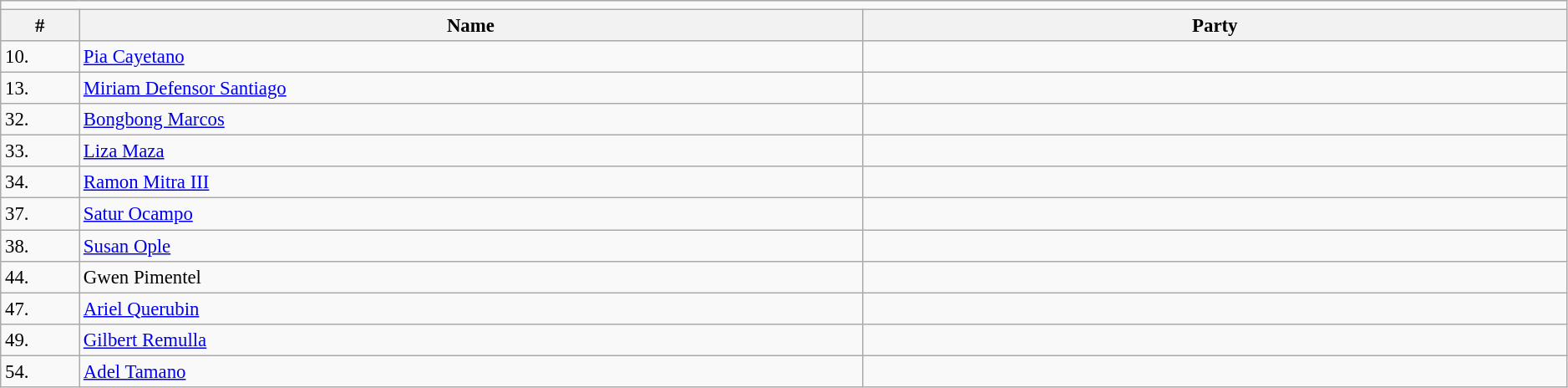<table class=wikitable width=99% style="font-size:95%">
<tr>
<td colspan=4 bgcolor=></td>
</tr>
<tr>
<th width=5%>#</th>
<th width=50%>Name</th>
<th colspan=2>Party</th>
</tr>
<tr>
<td>10.</td>
<td><a href='#'>Pia Cayetano</a></td>
<td></td>
</tr>
<tr>
<td>13.</td>
<td><a href='#'>Miriam Defensor Santiago</a></td>
<td></td>
</tr>
<tr>
<td>32.</td>
<td><a href='#'>Bongbong Marcos</a></td>
<td></td>
</tr>
<tr>
<td>33.</td>
<td><a href='#'>Liza Maza</a></td>
<td></td>
</tr>
<tr>
<td>34.</td>
<td><a href='#'>Ramon Mitra III</a></td>
<td></td>
</tr>
<tr>
<td>37.</td>
<td><a href='#'>Satur Ocampo</a></td>
<td></td>
</tr>
<tr>
<td>38.</td>
<td><a href='#'>Susan Ople</a></td>
<td></td>
</tr>
<tr>
<td>44.</td>
<td>Gwen Pimentel</td>
<td></td>
</tr>
<tr>
<td>47.</td>
<td><a href='#'>Ariel Querubin</a></td>
<td></td>
</tr>
<tr>
<td>49.</td>
<td><a href='#'>Gilbert Remulla</a></td>
<td></td>
</tr>
<tr>
<td>54.</td>
<td><a href='#'>Adel Tamano</a></td>
<td></td>
</tr>
</table>
